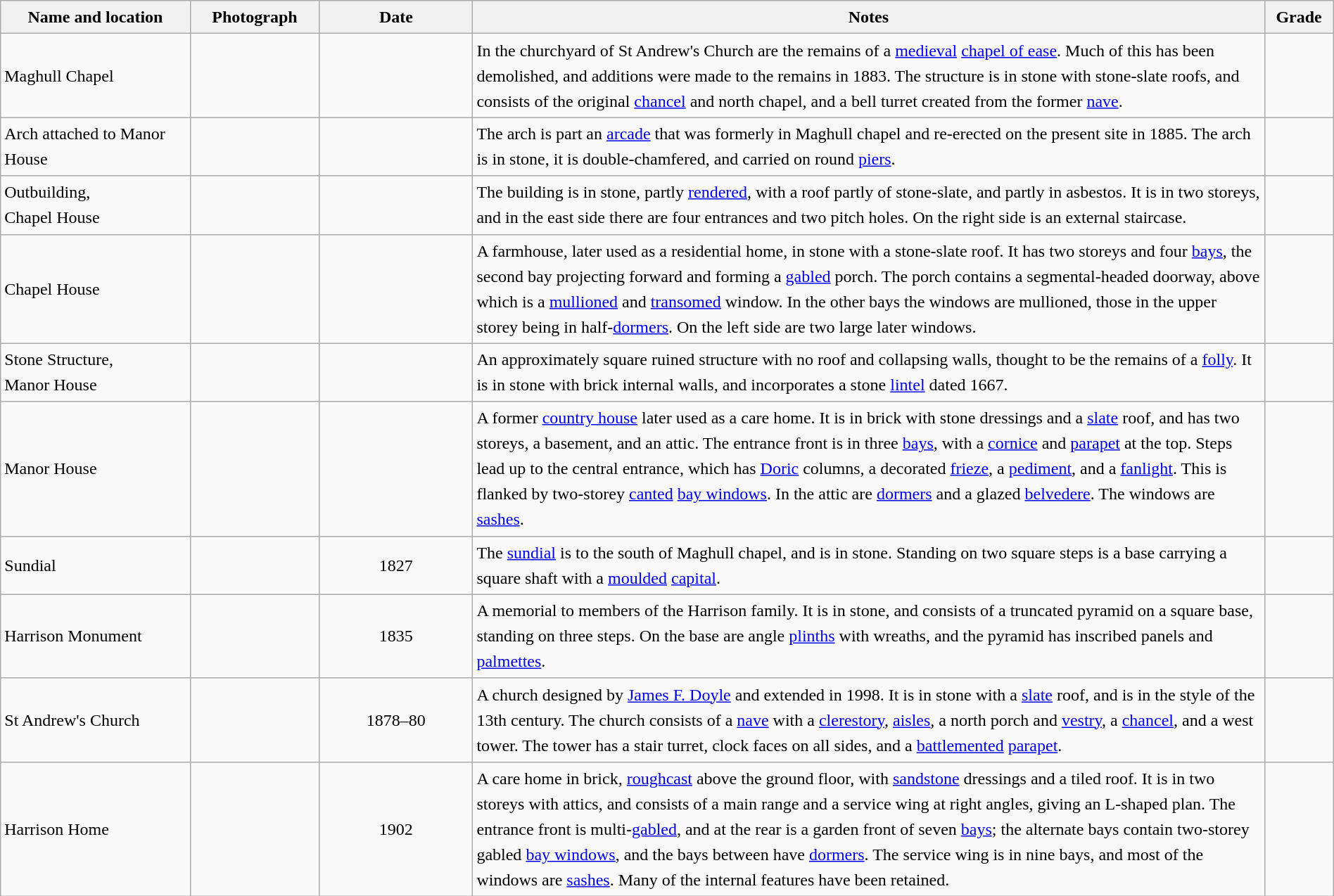<table class="wikitable sortable plainrowheaders" style="width:100%;border:0px;text-align:left;line-height:150%;">
<tr>
<th scope="col"  style="width:150px">Name and location</th>
<th scope="col"  style="width:100px" class="unsortable">Photograph</th>
<th scope="col"  style="width:120px">Date</th>
<th scope="col"  style="width:650px" class="unsortable">Notes</th>
<th scope="col"  style="width:50px">Grade</th>
</tr>
<tr>
<td>Maghull Chapel<br><small></small></td>
<td></td>
<td align="center"></td>
<td>In the churchyard of St Andrew's Church are the remains of a <a href='#'>medieval</a> <a href='#'>chapel of ease</a>.  Much of this has been demolished, and additions were made to the remains in 1883.  The structure is in stone with stone-slate roofs, and consists of the original <a href='#'>chancel</a> and north chapel, and a bell turret created from the former <a href='#'>nave</a>.</td>
<td align="center" ></td>
</tr>
<tr>
<td>Arch attached to Manor House<br><small></small></td>
<td></td>
<td align="center"></td>
<td>The arch is part an <a href='#'>arcade</a> that was formerly in Maghull chapel and re-erected on the present site in 1885.  The arch is in stone, it is double-chamfered, and carried on round <a href='#'>piers</a>.</td>
<td align="center" ></td>
</tr>
<tr>
<td>Outbuilding,<br>Chapel House<br><small></small></td>
<td></td>
<td align="center"></td>
<td>The building is in stone, partly <a href='#'>rendered</a>, with a roof partly of stone-slate, and partly in asbestos.  It is in two storeys, and in the east side there are four entrances and two pitch holes.  On the right side is an external staircase.</td>
<td align="center" ></td>
</tr>
<tr>
<td>Chapel House<br><small></small></td>
<td></td>
<td align="center"></td>
<td>A farmhouse, later used as a residential home, in stone with a stone-slate roof.  It has two storeys and four <a href='#'>bays</a>, the second bay projecting forward and forming a <a href='#'>gabled</a> porch.  The porch contains a segmental-headed doorway, above which is a <a href='#'>mullioned</a> and <a href='#'>transomed</a> window.  In the other bays the windows are mullioned, those in the upper storey being in half-<a href='#'>dormers</a>.  On the left side are two large later windows.</td>
<td align="center" ></td>
</tr>
<tr>
<td>Stone Structure,<br>Manor House<br><small></small></td>
<td></td>
<td align="center"></td>
<td>An approximately square ruined structure with no roof and collapsing walls, thought to be the remains of a <a href='#'>folly</a>.  It is in stone with brick internal walls, and incorporates a stone <a href='#'>lintel</a> dated 1667.</td>
<td align="center" ></td>
</tr>
<tr>
<td>Manor House<br><small></small></td>
<td></td>
<td align="center"></td>
<td>A former <a href='#'>country house</a> later used as a care home.  It is in brick with stone dressings and a <a href='#'>slate</a> roof, and has two storeys, a basement,  and an attic.  The entrance front is in three <a href='#'>bays</a>, with a <a href='#'>cornice</a> and <a href='#'>parapet</a> at the top.  Steps lead up to the central entrance, which has <a href='#'>Doric</a> columns, a decorated <a href='#'>frieze</a>, a <a href='#'>pediment</a>, and a <a href='#'>fanlight</a>.  This is flanked by two-storey <a href='#'>canted</a> <a href='#'>bay windows</a>.  In the attic are <a href='#'>dormers</a> and a glazed <a href='#'>belvedere</a>.  The windows are <a href='#'>sashes</a>.</td>
<td align="center" ></td>
</tr>
<tr>
<td>Sundial<br><small></small></td>
<td></td>
<td align="center">1827</td>
<td>The <a href='#'>sundial</a> is to the south of Maghull chapel, and is in stone.  Standing on two square steps is a base carrying a square shaft with a <a href='#'>moulded</a> <a href='#'>capital</a>.</td>
<td align="center" ></td>
</tr>
<tr>
<td>Harrison Monument<br><small></small></td>
<td></td>
<td align="center">1835</td>
<td>A memorial to members of the Harrison family.  It is in stone, and consists of a truncated pyramid on a square base, standing on three steps.  On the base are angle <a href='#'>plinths</a> with wreaths, and the pyramid has inscribed panels and <a href='#'>palmettes</a>.</td>
<td align="center" ></td>
</tr>
<tr>
<td>St Andrew's Church<br><small></small></td>
<td></td>
<td align="center">1878–80</td>
<td>A church designed by <a href='#'>James F. Doyle</a> and extended in 1998.  It is in stone with a <a href='#'>slate</a> roof, and is in the style of the 13th century.  The church consists of a <a href='#'>nave</a> with a <a href='#'>clerestory</a>, <a href='#'>aisles</a>, a north porch and <a href='#'>vestry</a>, a <a href='#'>chancel</a>, and a west tower.  The tower has a stair turret, clock faces on all sides, and a <a href='#'>battlemented</a> <a href='#'>parapet</a>.</td>
<td align="center" ></td>
</tr>
<tr>
<td>Harrison Home<br><small></small></td>
<td></td>
<td align="center">1902</td>
<td>A care home in brick, <a href='#'>roughcast</a> above the ground floor, with <a href='#'>sandstone</a> dressings and a tiled roof.  It is in two storeys with attics, and consists of a main range and a service wing at right angles, giving an L-shaped plan. The entrance front is multi-<a href='#'>gabled</a>, and at the rear is a garden front of seven <a href='#'>bays</a>; the alternate bays contain two-storey gabled <a href='#'>bay windows</a>, and the bays between have <a href='#'>dormers</a>.  The service wing is in nine bays, and most of the windows are <a href='#'>sashes</a>.  Many of the internal features have been retained.</td>
<td align="center" ></td>
</tr>
<tr>
</tr>
</table>
